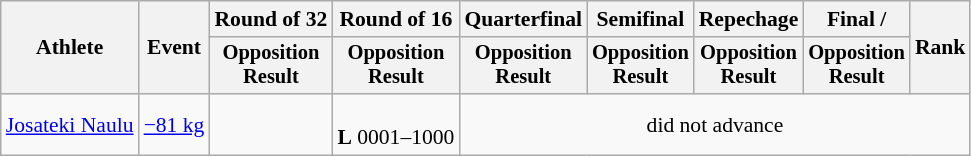<table class="wikitable" style="font-size:90%">
<tr>
<th rowspan=2>Athlete</th>
<th rowspan=2>Event</th>
<th>Round of 32</th>
<th>Round of 16</th>
<th>Quarterfinal</th>
<th>Semifinal</th>
<th>Repechage</th>
<th>Final / </th>
<th rowspan=2>Rank</th>
</tr>
<tr style="font-size: 95%">
<th>Opposition<br>Result</th>
<th>Opposition<br>Result</th>
<th>Opposition<br>Result</th>
<th>Opposition<br>Result</th>
<th>Opposition<br>Result</th>
<th>Opposition<br>Result</th>
</tr>
<tr align=center>
<td align=left><a href='#'>Josateki Naulu</a></td>
<td align=left><a href='#'>−81 kg</a></td>
<td></td>
<td><br><strong>L</strong> 0001–1000</td>
<td colspan=5>did not advance</td>
</tr>
</table>
